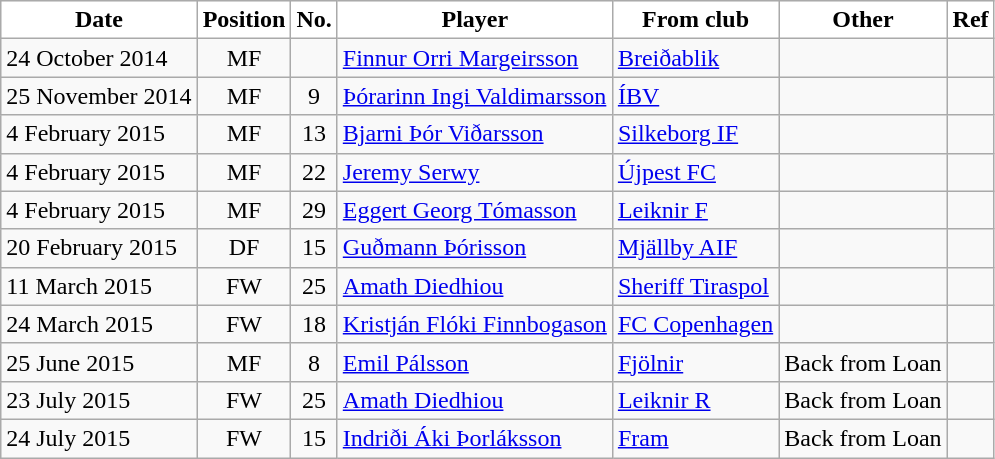<table class="wikitable sortable">
<tr>
<th style="background:#FFFFFF; color:black;"><strong>Date</strong></th>
<th style="background:#FFFFFF; color:black;"><strong>Position</strong></th>
<th style="background:#FFFFFF; color:black;"><strong>No.</strong></th>
<th style="background:#FFFFFF; color:black;"><strong>Player</strong></th>
<th style="background:#FFFFFF; color:black;"><strong>From club</strong></th>
<th style="background:#FFFFFF; color:black;"><strong>Other</strong></th>
<th style="background:#FFFFFF; color:black;"><strong>Ref</strong></th>
</tr>
<tr>
<td>24 October 2014</td>
<td style="text-align:center;">MF</td>
<td style="text-align:center;"></td>
<td style="text-align:left;"> <a href='#'>Finnur Orri Margeirsson</a></td>
<td style="text-align:left;"> <a href='#'>Breiðablik</a></td>
<td></td>
<td></td>
</tr>
<tr>
<td>25 November 2014</td>
<td style="text-align:center;">MF</td>
<td style="text-align:center;">9</td>
<td style="text-align:left;"> <a href='#'>Þórarinn Ingi Valdimarsson</a></td>
<td style="text-align:left;"> <a href='#'>ÍBV</a></td>
<td style="text-align:center;"></td>
<td></td>
</tr>
<tr>
<td>4 February 2015</td>
<td style="text-align:center;">MF</td>
<td style="text-align:center;">13</td>
<td style="text-align:left;"> <a href='#'>Bjarni Þór Viðarsson</a></td>
<td style="text-align:left;"> <a href='#'>Silkeborg IF</a></td>
<td></td>
<td></td>
</tr>
<tr>
<td>4 February 2015</td>
<td style="text-align:center;">MF</td>
<td style="text-align:center;">22</td>
<td style="text-align:left;"> <a href='#'>Jeremy Serwy</a></td>
<td style="text-align:left;"> <a href='#'>Újpest FC</a></td>
<td></td>
<td></td>
</tr>
<tr>
<td>4 February 2015</td>
<td style="text-align:center;">MF</td>
<td style="text-align:center;">29</td>
<td style="text-align:left;"> <a href='#'>Eggert Georg Tómasson</a></td>
<td style="text-align:left;"> <a href='#'>Leiknir F</a></td>
<td style="text-align:center;"></td>
<td></td>
</tr>
<tr>
<td>20 February 2015</td>
<td style="text-align:center;">DF</td>
<td style="text-align:center;">15</td>
<td style="text-align:left;"> <a href='#'>Guðmann Þórisson</a></td>
<td style="text-align:left;"> <a href='#'>Mjällby AIF</a></td>
<td style="text-align:center;"></td>
<td></td>
</tr>
<tr>
<td>11 March 2015</td>
<td style="text-align:center;">FW</td>
<td style="text-align:center;">25</td>
<td style="text-align:left;"> <a href='#'>Amath Diedhiou</a></td>
<td style="text-align:left;"> <a href='#'>Sheriff Tiraspol</a></td>
<td style="text-align:center;"></td>
<td></td>
</tr>
<tr>
<td>24 March 2015</td>
<td style="text-align:center;">FW</td>
<td style="text-align:center;">18</td>
<td style="text-align:left;"> <a href='#'>Kristján Flóki Finnbogason</a></td>
<td style="text-align:left;"> <a href='#'>FC Copenhagen</a></td>
<td style="text-align:center;"></td>
<td></td>
</tr>
<tr>
<td>25 June 2015</td>
<td style="text-align:center;">MF</td>
<td style="text-align:center;">8</td>
<td style="text-align:left;"> <a href='#'>Emil Pálsson</a></td>
<td style="text-align:left;"> <a href='#'>Fjölnir</a></td>
<td style="text-align:center;">Back from Loan</td>
<td></td>
</tr>
<tr>
<td>23 July 2015</td>
<td style="text-align:center;">FW</td>
<td style="text-align:center;">25</td>
<td style="text-align:left;"> <a href='#'>Amath Diedhiou</a></td>
<td style="text-align:left;"> <a href='#'>Leiknir R</a></td>
<td style="text-align:center;">Back from Loan</td>
<td></td>
</tr>
<tr>
<td>24 July 2015</td>
<td style="text-align:center;">FW</td>
<td style="text-align:center;">15</td>
<td style="text-align:left;"> <a href='#'>Indriði Áki Þorláksson</a></td>
<td style="text-align:left;"> <a href='#'>Fram</a></td>
<td style="text-align:center;">Back from Loan</td>
<td></td>
</tr>
</table>
